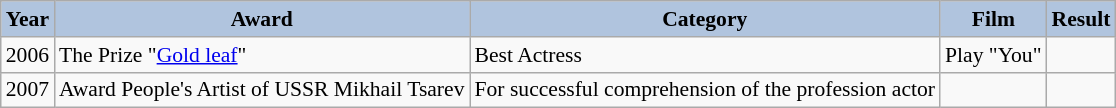<table class="wikitable" style="font-size:90%;">
<tr>
<th style="background:#B0C4DE;">Year</th>
<th style="background:#B0C4DE;">Award</th>
<th style="background:#B0C4DE;">Category</th>
<th style="background:#B0C4DE;">Film</th>
<th style="background:#B0C4DE;">Result</th>
</tr>
<tr>
<td>2006</td>
<td>The Prize "<a href='#'>Gold leaf</a>"</td>
<td>Best Actress</td>
<td>Play "You"</td>
<td></td>
</tr>
<tr>
<td>2007</td>
<td>Award People's Artist of USSR Mikhail Tsarev</td>
<td>For successful comprehension of the profession actor</td>
<td></td>
<td></td>
</tr>
</table>
